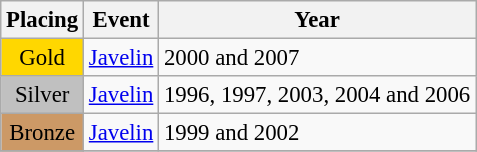<table class="wikitable" style="font-size: 95%;">
<tr>
<th>Placing</th>
<th>Event</th>
<th>Year</th>
</tr>
<tr>
<td bgcolor="gold" align="center">Gold</td>
<td><a href='#'>Javelin</a></td>
<td>2000 and 2007</td>
</tr>
<tr>
<td bgcolor="silver" align="center">Silver</td>
<td><a href='#'>Javelin</a></td>
<td>1996, 1997, 2003, 2004 and 2006</td>
</tr>
<tr>
<td bgcolor="cc9966" align="center">Bronze</td>
<td><a href='#'>Javelin</a></td>
<td>1999 and 2002</td>
</tr>
<tr>
</tr>
</table>
